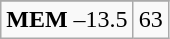<table class="wikitable">
<tr align="center">
</tr>
<tr align="center">
<td><strong>MEM</strong> –13.5</td>
<td>63</td>
</tr>
</table>
